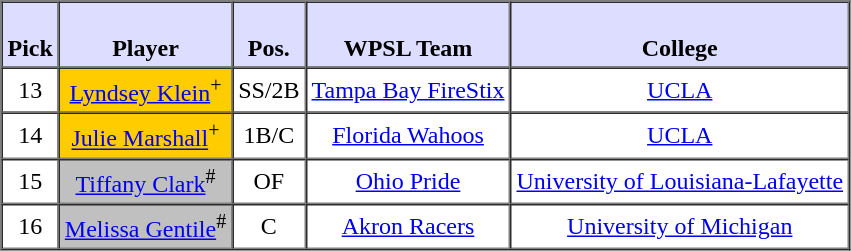<table style="text-align: center" border="1" cellpadding="3" cellspacing="0">
<tr>
<th style="background:#ddf;"><br>Pick</th>
<th style="background:#ddf;"><br>Player</th>
<th style="background:#ddf;"><br>Pos.</th>
<th style="background:#ddf;"><br>WPSL Team</th>
<th style="background:#ddf;"><br>College</th>
</tr>
<tr>
<td>13</td>
<td style="background:#FFCC00;"><a href='#'>Lyndsey Klein</a><sup>+</sup></td>
<td>SS/2B</td>
<td><a href='#'>Tampa Bay FireStix</a></td>
<td><a href='#'>UCLA</a></td>
</tr>
<tr>
<td>14</td>
<td style="background:#FFCC00;"><a href='#'>Julie Marshall</a><sup>+</sup></td>
<td>1B/C</td>
<td><a href='#'>Florida Wahoos</a></td>
<td><a href='#'>UCLA</a></td>
</tr>
<tr>
<td>15</td>
<td style="background:#C0C0C0;"><a href='#'>Tiffany Clark</a><sup>#</sup></td>
<td>OF</td>
<td><a href='#'>Ohio Pride</a></td>
<td><a href='#'>University of Louisiana-Lafayette</a></td>
</tr>
<tr>
<td>16</td>
<td style="background:#C0C0C0;"><a href='#'>Melissa Gentile</a><sup>#</sup></td>
<td>C</td>
<td><a href='#'>Akron Racers</a></td>
<td><a href='#'>University of Michigan</a></td>
</tr>
</table>
